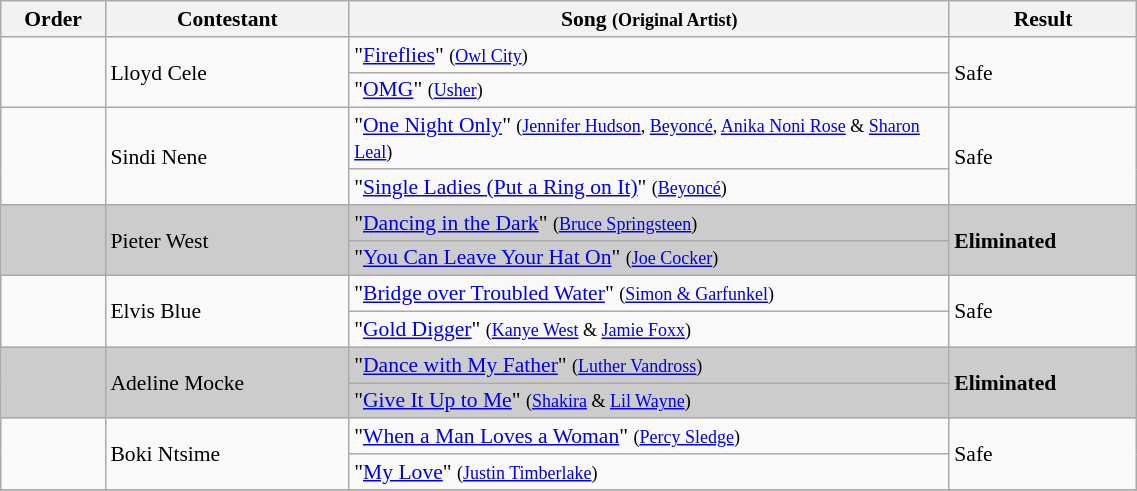<table class="wikitable" style="font-size:90%; width:60%; text-align: left;">
<tr>
<th width="05%">Order</th>
<th width="13%">Contestant</th>
<th width="32%">Song <small>(Original Artist)</small></th>
<th width="10%">Result</th>
</tr>
<tr>
<td rowspan="2"></td>
<td rowspan="2">Lloyd Cele</td>
<td>"<a href='#'>Fireflies</a>" <small>(<a href='#'>Owl City</a>)</small></td>
<td rowspan="2">Safe</td>
</tr>
<tr>
<td>"<a href='#'>OMG</a>" <small>(<a href='#'>Usher</a>)</small></td>
</tr>
<tr>
<td rowspan="2"></td>
<td rowspan="2">Sindi Nene</td>
<td>"<a href='#'>One Night Only</a>" <small>(<a href='#'>Jennifer Hudson</a>, <a href='#'>Beyoncé</a>, <a href='#'>Anika Noni Rose</a> & <a href='#'>Sharon Leal</a>)</small></td>
<td rowspan="2">Safe</td>
</tr>
<tr>
<td>"<a href='#'>Single Ladies (Put a Ring on It)</a>" <small>(<a href='#'>Beyoncé</a>)</small></td>
</tr>
<tr>
<td bgcolor="CCCCCC" rowspan="2"></td>
<td bgcolor="CCCCCC" rowspan="2">Pieter West</td>
<td bgcolor="CCCCCC">"<a href='#'>Dancing in the Dark</a>" <small>(<a href='#'>Bruce Springsteen</a>)</small></td>
<td bgcolor="CCCCCC" rowspan="2"><strong>Eliminated</strong></td>
</tr>
<tr>
<td bgcolor="CCCCCC">"<a href='#'>You Can Leave Your Hat On</a>" <small>(<a href='#'>Joe Cocker</a>)</small></td>
</tr>
<tr>
<td rowspan="2"></td>
<td rowspan="2">Elvis Blue</td>
<td>"<a href='#'>Bridge over Troubled Water</a>" <small>(<a href='#'>Simon & Garfunkel</a>)</small></td>
<td rowspan="2">Safe</td>
</tr>
<tr>
<td>"<a href='#'>Gold Digger</a>" <small>(<a href='#'>Kanye West</a> & <a href='#'>Jamie Foxx</a>)</small></td>
</tr>
<tr>
<td bgcolor="CCCCCC" rowspan="2"></td>
<td bgcolor="CCCCCC" rowspan="2">Adeline Mocke</td>
<td bgcolor="CCCCCC">"<a href='#'>Dance with My Father</a>" <small>(<a href='#'>Luther Vandross</a>)</small></td>
<td bgcolor="CCCCCC" rowspan="2"><strong>Eliminated</strong></td>
</tr>
<tr>
<td bgcolor="CCCCCC">"<a href='#'>Give It Up to Me</a>" <small>(<a href='#'>Shakira</a> & <a href='#'>Lil Wayne</a>)</small></td>
</tr>
<tr>
<td rowspan="2"></td>
<td rowspan="2">Boki Ntsime</td>
<td>"<a href='#'>When a Man Loves a Woman</a>" <small>(<a href='#'>Percy Sledge</a>)</small></td>
<td rowspan="2">Safe</td>
</tr>
<tr>
<td>"<a href='#'>My Love</a>" <small>(<a href='#'>Justin Timberlake</a>)</small></td>
</tr>
<tr>
</tr>
</table>
